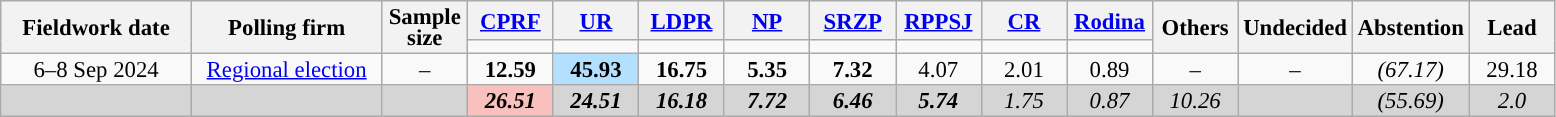<table class=wikitable style="font-size:95%; line-height:14px; text-align:center">
<tr>
<th style=width:120px; rowspan=2>Fieldwork date</th>
<th style=width:120px; rowspan=2>Polling firm</th>
<th style=width:50px; rowspan=2>Sample<br>size</th>
<th style="width:50px;"><a href='#'>CPRF</a></th>
<th style="width:50px;"><a href='#'>UR</a></th>
<th style="width:50px;"><a href='#'>LDPR</a></th>
<th style="width:50px;"><a href='#'>NP</a></th>
<th style="width:50px;"><a href='#'>SRZP</a></th>
<th style="width:50px;"><a href='#'>RPPSJ</a></th>
<th style="width:50px;"><a href='#'>CR</a></th>
<th style="width:50px;"><a href='#'>Rodina</a></th>
<th style="width:50px;" rowspan=2>Others</th>
<th style="width:50px;" rowspan=2>Undecided</th>
<th style="width:50px;" rowspan=2>Abstention</th>
<th style="width:50px;" rowspan="2">Lead</th>
</tr>
<tr>
<td bgcolor=></td>
<td bgcolor=></td>
<td bgcolor=></td>
<td bgcolor=></td>
<td bgcolor=></td>
<td bgcolor=></td>
<td bgcolor=></td>
<td bgcolor=></td>
</tr>
<tr>
<td>6–8 Sep 2024</td>
<td><a href='#'>Regional election</a></td>
<td>–</td>
<td><strong>12.59</strong></td>
<td style="background:#B3E0FF"><strong>45.93</strong></td>
<td><strong>16.75</strong></td>
<td><strong>5.35</strong></td>
<td><strong>7.32</strong></td>
<td>4.07</td>
<td>2.01</td>
<td>0.89</td>
<td>–</td>
<td>–</td>
<td><em>(67.17)</em></td>
<td style="background:">29.18</td>
</tr>
<tr style="background:#D5D5D5">
<td></td>
<td></td>
<td></td>
<td style="background:#F8C1BE"><strong><em>26.51</em></strong></td>
<td><strong><em>24.51</em></strong></td>
<td><strong><em>16.18</em></strong></td>
<td><strong><em>7.72</em></strong></td>
<td><strong><em>6.46</em></strong></td>
<td><strong><em>5.74</em></strong></td>
<td><em>1.75</em></td>
<td><em>0.87</em></td>
<td><em>10.26</em></td>
<td></td>
<td><em>(55.69)</em></td>
<td style="background:"><em>2.0</em></td>
</tr>
</table>
